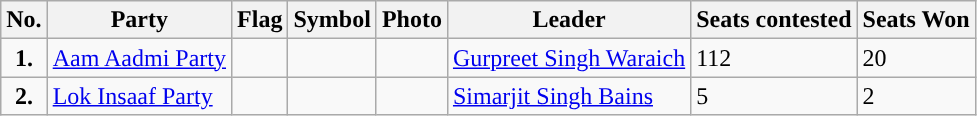<table class="wikitable">
<tr>
<th>No.</th>
<th>Party</th>
<th>Flag</th>
<th>Symbol</th>
<th>Photo</th>
<th>Leader</th>
<th>Seats contested</th>
<th>Seats Won</th>
</tr>
<tr>
<td style="text-align:center; background:"><strong>1.</strong></td>
<td><a href='#'>Aam Aadmi Party</a></td>
<td></td>
<td></td>
<td></td>
<td><a href='#'>Gurpreet Singh Waraich</a></td>
<td>112</td>
<td>20</td>
</tr>
<tr>
<td style="text-align:center; background:"><strong>2.</strong></td>
<td><a href='#'>Lok Insaaf Party</a></td>
<td></td>
<td></td>
<td></td>
<td><a href='#'>Simarjit Singh Bains</a></td>
<td>5</td>
<td>2</td>
</tr>
</table>
